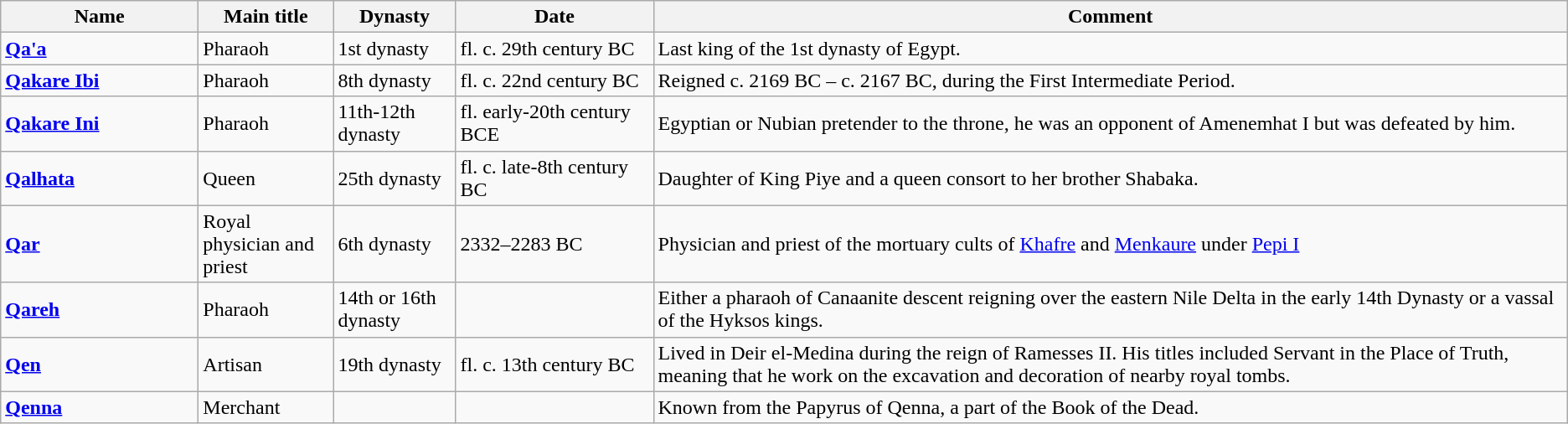<table class="wikitable sortable" align="center">
<tr>
<th style="width: 150px;">Name</th>
<th style="width: 100px;">Main title</th>
<th style="width: 90px;">Dynasty</th>
<th align="center" style="width: 150px;">Date</th>
<th>Comment</th>
</tr>
<tr>
<td><strong><a href='#'>Qa'a</a></strong></td>
<td>Pharaoh</td>
<td>1st dynasty</td>
<td>fl. c. 29th century BC</td>
<td>Last king of the 1st dynasty of Egypt.</td>
</tr>
<tr>
<td><strong><a href='#'>Qakare Ibi</a></strong></td>
<td>Pharaoh</td>
<td>8th dynasty</td>
<td>fl. c. 22nd century BC</td>
<td>Reigned c. 2169 BC – c. 2167 BC, during the First Intermediate Period.</td>
</tr>
<tr>
<td><strong><a href='#'>Qakare Ini</a></strong></td>
<td>Pharaoh</td>
<td>11th-12th dynasty</td>
<td>fl. early-20th century BCE</td>
<td>Egyptian or Nubian pretender to the throne, he was an opponent of Amenemhat I but was defeated by him.</td>
</tr>
<tr>
<td><strong><a href='#'>Qalhata</a></strong></td>
<td>Queen</td>
<td>25th dynasty</td>
<td>fl. c. late-8th century BC</td>
<td>Daughter of King Piye and a queen consort to her brother Shabaka.</td>
</tr>
<tr>
<td><strong><a href='#'>Qar</a></strong></td>
<td>Royal physician and priest</td>
<td>6th dynasty</td>
<td>2332–2283 BC</td>
<td>Physician and priest of the mortuary cults of <a href='#'>Khafre</a> and <a href='#'>Menkaure</a> under <a href='#'>Pepi I</a></td>
</tr>
<tr>
<td><strong><a href='#'>Qareh</a></strong></td>
<td>Pharaoh</td>
<td>14th or 16th dynasty</td>
<td></td>
<td>Either a pharaoh of Canaanite descent reigning over the eastern Nile Delta in the early 14th Dynasty or a vassal of the Hyksos kings.</td>
</tr>
<tr>
<td><strong><a href='#'>Qen</a></strong></td>
<td>Artisan</td>
<td>19th dynasty</td>
<td>fl. c. 13th century BC</td>
<td>Lived in Deir el-Medina during the reign of Ramesses II. His titles included Servant in the Place of Truth, meaning that he work on the excavation and decoration of nearby royal tombs.</td>
</tr>
<tr>
<td><strong><a href='#'>Qenna</a></strong></td>
<td>Merchant</td>
<td></td>
<td></td>
<td>Known from the Papyrus of Qenna, a part of the Book of the Dead.</td>
</tr>
</table>
